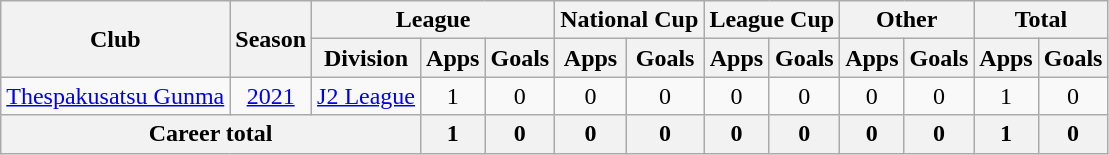<table class="wikitable" style="text-align: center">
<tr>
<th rowspan="2">Club</th>
<th rowspan="2">Season</th>
<th colspan="3">League</th>
<th colspan="2">National Cup</th>
<th colspan="2">League Cup</th>
<th colspan="2">Other</th>
<th colspan="2">Total</th>
</tr>
<tr>
<th>Division</th>
<th>Apps</th>
<th>Goals</th>
<th>Apps</th>
<th>Goals</th>
<th>Apps</th>
<th>Goals</th>
<th>Apps</th>
<th>Goals</th>
<th>Apps</th>
<th>Goals</th>
</tr>
<tr>
<td><a href='#'>Thespakusatsu Gunma</a></td>
<td><a href='#'>2021</a></td>
<td><a href='#'>J2 League</a></td>
<td>1</td>
<td>0</td>
<td>0</td>
<td>0</td>
<td>0</td>
<td>0</td>
<td>0</td>
<td>0</td>
<td>1</td>
<td>0</td>
</tr>
<tr>
<th colspan=3>Career total</th>
<th>1</th>
<th>0</th>
<th>0</th>
<th>0</th>
<th>0</th>
<th>0</th>
<th>0</th>
<th>0</th>
<th>1</th>
<th>0</th>
</tr>
</table>
